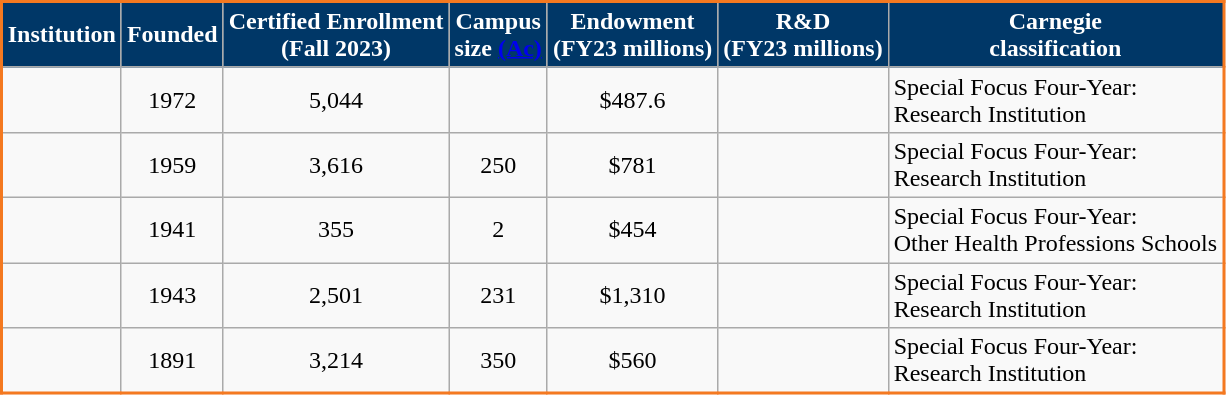<table class="wikitable sortable plainrowheaders" style="border:2px solid #F47920;">
<tr>
<th scope="col" style="background-color: #003767; color: white;">Institution</th>
<th scope="col" style="background-color: #003767; color: white;">Founded</th>
<th scope="col" style="background-color: #003767; color: white;">Certified Enrollment<br>(Fall 2023)</th>
<th scope="col" style="background-color: #003767; color: white;">Campus<br>size <a href='#'>(Ac)</a></th>
<th scope="col" style="background-color: #003767; color: white;">Endowment<br> (FY23 millions) <br></th>
<th scope="col" style="background-color: #003767; color: white;">R&D<br>(FY23 millions)</th>
<th scope="col" style="background-color: #003767; color: white;">Carnegie<br>classification</th>
</tr>
<tr>
<td></td>
<td align="center">1972</td>
<td align="center">5,044</td>
<td align="center"></td>
<td align="center">$487.6</td>
<td align="center"></td>
<td>Special Focus Four-Year:<br>Research Institution</td>
</tr>
<tr>
<td></td>
<td align="center">1959</td>
<td align="center">3,616</td>
<td align="center">250</td>
<td align="center">$781</td>
<td align="center"></td>
<td>Special Focus Four-Year:<br>Research Institution</td>
</tr>
<tr>
<td></td>
<td align="center">1941</td>
<td align="center">355</td>
<td align="center">2</td>
<td align="center">$454</td>
<td align="center"></td>
<td>Special Focus Four-Year:<br>Other Health Professions Schools</td>
</tr>
<tr>
<td></td>
<td align="center">1943</td>
<td align="center">2,501</td>
<td align="center">231</td>
<td align="center">$1,310</td>
<td align="center"></td>
<td>Special Focus Four-Year:<br>Research Institution</td>
</tr>
<tr>
<td></td>
<td align="center">1891</td>
<td align="center">3,214</td>
<td align="center">350</td>
<td align="center">$560</td>
<td align="center"></td>
<td>Special Focus Four-Year:<br>Research Institution</td>
</tr>
</table>
